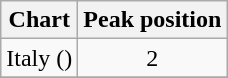<table class="wikitable sortable">
<tr>
<th align="left">Chart</th>
<th align="left">Peak position</th>
</tr>
<tr>
<td align="left">Italy ()</td>
<td align="center">2</td>
</tr>
<tr>
</tr>
</table>
